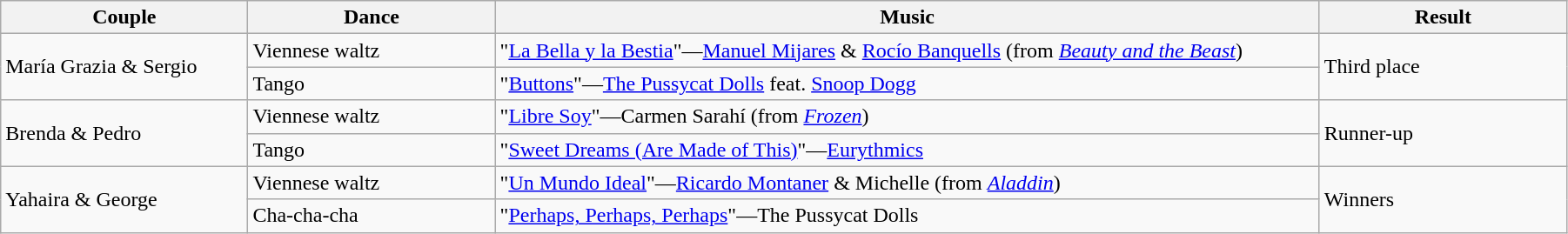<table class="wikitable sortable" style="width:95%; white-space:nowrap">
<tr>
<th style="width:15%;">Couple</th>
<th style="width:15%;">Dance</th>
<th style="width:50%;">Music</th>
<th style="width:15%;">Result</th>
</tr>
<tr>
<td rowspan=2>María Grazia & Sergio</td>
<td>Viennese waltz</td>
<td>"<a href='#'>La Bella y la Bestia</a>"—<a href='#'>Manuel Mijares</a> & <a href='#'>Rocío Banquells</a> (from <em><a href='#'>Beauty and the Beast</a></em>)</td>
<td rowspan=2>Third place</td>
</tr>
<tr>
<td>Tango</td>
<td>"<a href='#'>Buttons</a>"—<a href='#'>The Pussycat Dolls</a> feat. <a href='#'>Snoop Dogg</a></td>
</tr>
<tr>
<td rowspan=2>Brenda & Pedro</td>
<td>Viennese waltz</td>
<td>"<a href='#'>Libre Soy</a>"—Carmen Sarahí (from <em><a href='#'>Frozen</a></em>)</td>
<td rowspan=2>Runner-up</td>
</tr>
<tr>
<td>Tango</td>
<td>"<a href='#'>Sweet Dreams (Are Made of This)</a>"—<a href='#'>Eurythmics</a></td>
</tr>
<tr>
<td rowspan=2>Yahaira & George</td>
<td>Viennese waltz</td>
<td>"<a href='#'>Un Mundo Ideal</a>"—<a href='#'>Ricardo Montaner</a> & Michelle (from <em><a href='#'>Aladdin</a></em>)</td>
<td rowspan=2>Winners</td>
</tr>
<tr>
<td>Cha-cha-cha</td>
<td>"<a href='#'>Perhaps, Perhaps, Perhaps</a>"—The Pussycat Dolls</td>
</tr>
</table>
